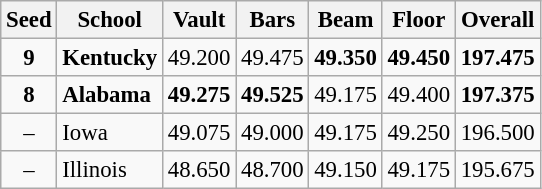<table class="wikitable" style="white-space:nowrap; font-size:95%; text-align:center">
<tr>
<th>Seed</th>
<th>School</th>
<th>Vault</th>
<th>Bars</th>
<th>Beam</th>
<th>Floor</th>
<th>Overall</th>
</tr>
<tr>
<td><strong>9</strong></td>
<td align=left><strong>Kentucky</strong></td>
<td>49.200</td>
<td>49.475</td>
<td><strong>49.350</strong></td>
<td><strong>49.450</strong></td>
<td><strong> 197.475 </strong></td>
</tr>
<tr>
<td><strong>8</strong></td>
<td align=left><strong>Alabama</strong></td>
<td><strong>49.275</strong></td>
<td><strong>49.525</strong></td>
<td>49.175</td>
<td>49.400</td>
<td><strong> 197.375 </strong></td>
</tr>
<tr>
<td>–</td>
<td align=left>Iowa</td>
<td>49.075</td>
<td>49.000</td>
<td>49.175</td>
<td>49.250</td>
<td>196.500</td>
</tr>
<tr>
<td>–</td>
<td align=left>Illinois</td>
<td>48.650</td>
<td>48.700</td>
<td>49.150</td>
<td>49.175</td>
<td>195.675</td>
</tr>
</table>
